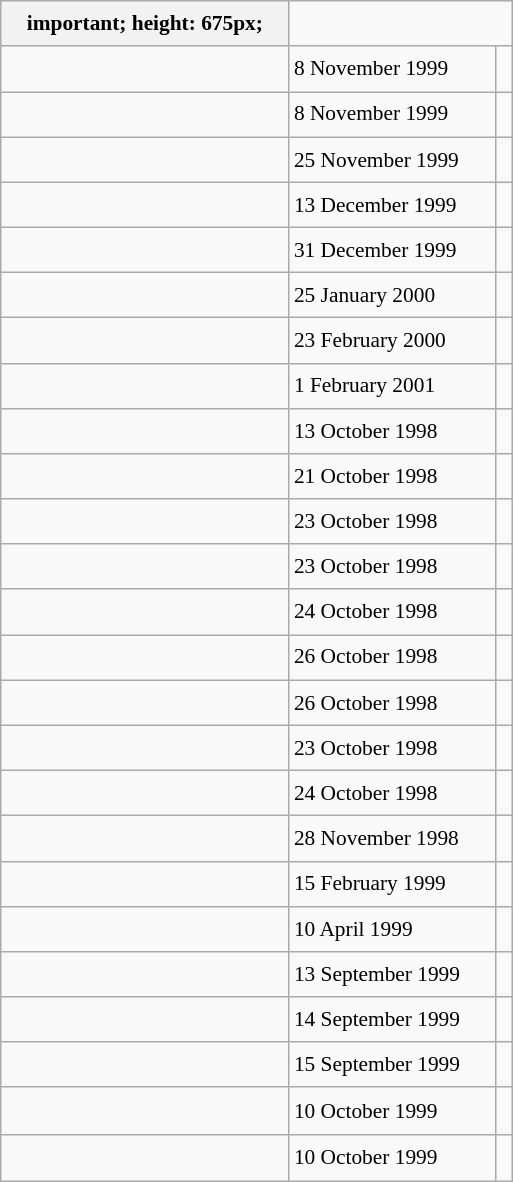<table class="wikitable" style="font-size: 89%; float: left; width: 24em; margin-right: 1em; line-height: 1.65em">
<tr>
<th>important; height: 675px;</th>
</tr>
<tr>
<td></td>
<td>8 November 1999</td>
<td><small></small></td>
</tr>
<tr>
<td></td>
<td>8 November 1999</td>
<td><small></small></td>
</tr>
<tr>
<td></td>
<td>25 November 1999</td>
<td><small></small></td>
</tr>
<tr>
<td></td>
<td>13 December 1999</td>
<td><small></small></td>
</tr>
<tr>
<td></td>
<td>31 December 1999</td>
<td><small></small></td>
</tr>
<tr>
<td></td>
<td>25 January 2000</td>
<td><small></small></td>
</tr>
<tr>
<td></td>
<td>23 February 2000</td>
<td><small></small></td>
</tr>
<tr>
<td></td>
<td>1 February 2001</td>
<td><small></small></td>
</tr>
<tr>
<td></td>
<td>13 October 1998</td>
<td><small></small></td>
</tr>
<tr>
<td></td>
<td>21 October 1998</td>
<td><small></small></td>
</tr>
<tr>
<td></td>
<td>23 October 1998</td>
<td><small></small></td>
</tr>
<tr>
<td></td>
<td>23 October 1998</td>
<td><small></small></td>
</tr>
<tr>
<td></td>
<td>24 October 1998</td>
<td><small></small></td>
</tr>
<tr>
<td></td>
<td>26 October 1998</td>
<td><small></small></td>
</tr>
<tr>
<td></td>
<td>26 October 1998</td>
<td><small></small></td>
</tr>
<tr>
<td></td>
<td>23 October 1998</td>
<td><small></small></td>
</tr>
<tr>
<td></td>
<td>24 October 1998</td>
<td><small></small></td>
</tr>
<tr>
<td></td>
<td>28 November 1998</td>
<td><small></small></td>
</tr>
<tr>
<td></td>
<td>15 February 1999</td>
<td><small></small></td>
</tr>
<tr>
<td></td>
<td>10 April 1999</td>
<td><small></small></td>
</tr>
<tr>
<td></td>
<td>13 September 1999</td>
<td><small></small></td>
</tr>
<tr>
<td></td>
<td>14 September 1999</td>
<td><small></small></td>
</tr>
<tr>
<td></td>
<td>15 September 1999</td>
<td><small></small></td>
</tr>
<tr>
<td></td>
<td>10 October 1999</td>
<td><small></small> </td>
</tr>
<tr>
<td></td>
<td>10 October 1999</td>
<td><small></small> </td>
</tr>
</table>
